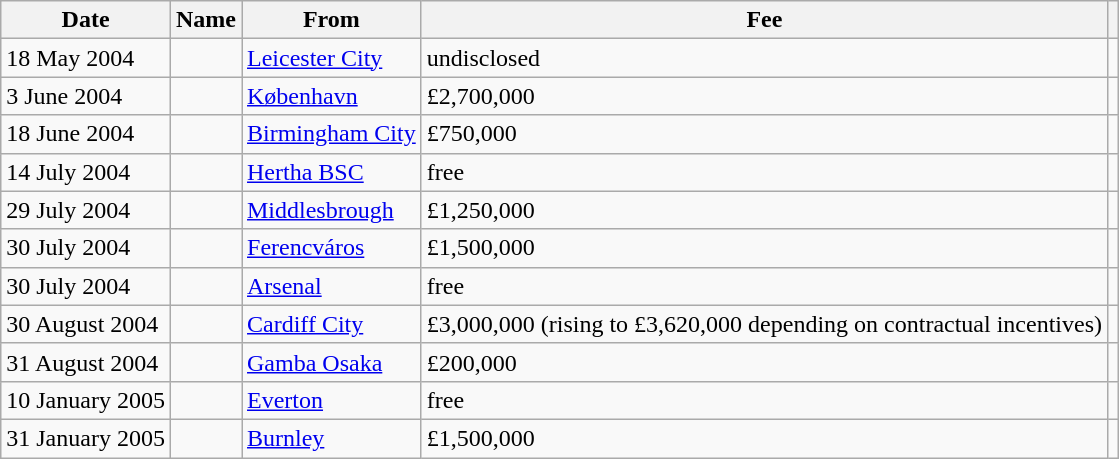<table class="wikitable">
<tr>
<th scope=col>Date</th>
<th scope=col>Name</th>
<th scope=col>From</th>
<th scope=col>Fee</th>
<th scope=col></th>
</tr>
<tr>
<td>18 May 2004</td>
<td></td>
<td><a href='#'>Leicester City</a></td>
<td>undisclosed</td>
<td></td>
</tr>
<tr>
<td>3 June 2004</td>
<td></td>
<td><a href='#'>København</a></td>
<td>£2,700,000</td>
<td></td>
</tr>
<tr>
<td>18 June 2004</td>
<td></td>
<td><a href='#'>Birmingham City</a></td>
<td>£750,000</td>
<td></td>
</tr>
<tr>
<td>14 July 2004</td>
<td></td>
<td><a href='#'>Hertha BSC</a></td>
<td>free</td>
<td></td>
</tr>
<tr>
<td>29 July 2004</td>
<td></td>
<td><a href='#'>Middlesbrough</a></td>
<td>£1,250,000</td>
<td></td>
</tr>
<tr>
<td>30 July 2004</td>
<td></td>
<td><a href='#'>Ferencváros</a></td>
<td>£1,500,000</td>
<td></td>
</tr>
<tr>
<td>30 July 2004</td>
<td></td>
<td><a href='#'>Arsenal</a></td>
<td>free</td>
<td></td>
</tr>
<tr>
<td>30 August 2004</td>
<td></td>
<td><a href='#'>Cardiff City</a></td>
<td>£3,000,000 (rising to £3,620,000 depending on contractual incentives)</td>
<td></td>
</tr>
<tr>
<td>31 August 2004</td>
<td></td>
<td><a href='#'>Gamba Osaka</a></td>
<td>£200,000</td>
<td></td>
</tr>
<tr>
<td>10 January 2005</td>
<td></td>
<td><a href='#'>Everton</a></td>
<td>free</td>
<td></td>
</tr>
<tr>
<td>31 January 2005</td>
<td></td>
<td><a href='#'>Burnley</a></td>
<td>£1,500,000</td>
<td></td>
</tr>
</table>
